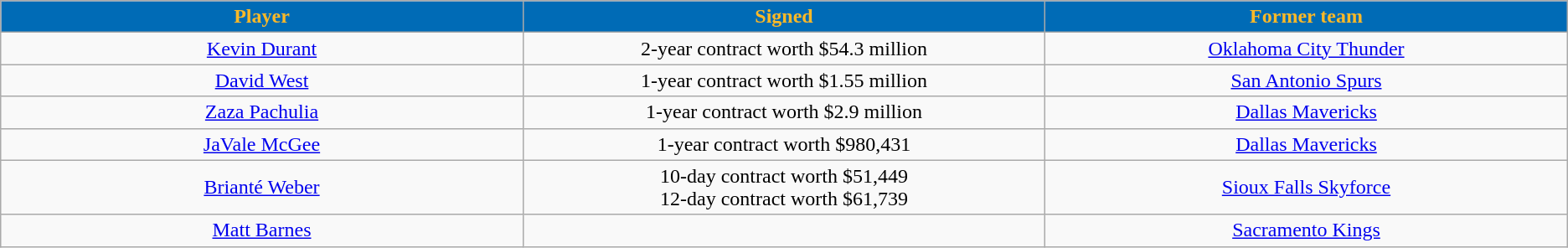<table class="wikitable sortable sortable" style="text-align: center">
<tr>
<th style="background:#006BB6; color:#fdb927" width="10%">Player</th>
<th style="background:#006BB6; color:#fdb927" width="10%">Signed</th>
<th style="background:#006BB6; color:#fdb927" width="10%">Former team</th>
</tr>
<tr style="text-align: center">
<td><a href='#'>Kevin Durant</a></td>
<td>2-year contract worth $54.3 million</td>
<td><a href='#'>Oklahoma City Thunder</a></td>
</tr>
<tr style="text-align: center">
<td><a href='#'>David West</a></td>
<td>1-year contract worth $1.55 million</td>
<td><a href='#'>San Antonio Spurs</a></td>
</tr>
<tr style="text-align: center">
<td><a href='#'>Zaza Pachulia</a></td>
<td>1-year contract worth $2.9 million</td>
<td><a href='#'>Dallas Mavericks</a></td>
</tr>
<tr style="text-align: center">
<td><a href='#'>JaVale McGee</a></td>
<td>1-year contract worth $980,431</td>
<td><a href='#'>Dallas Mavericks</a></td>
</tr>
<tr style="text-align: center">
<td><a href='#'>Brianté Weber</a></td>
<td>10-day contract worth $51,449<br>12-day contract worth $61,739</td>
<td><a href='#'>Sioux Falls Skyforce</a></td>
</tr>
<tr style="text-align: center">
<td><a href='#'>Matt Barnes</a></td>
<td></td>
<td><a href='#'>Sacramento Kings</a></td>
</tr>
</table>
